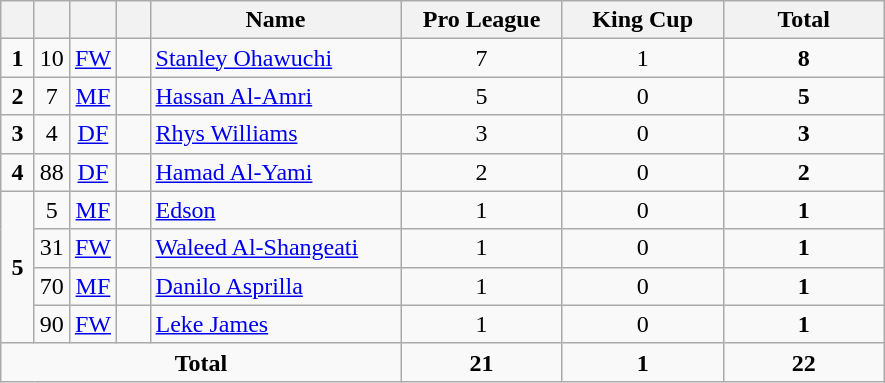<table class="wikitable" style="text-align:center">
<tr>
<th width=15></th>
<th width=15></th>
<th width=15></th>
<th width=15></th>
<th width=160>Name</th>
<th width=100>Pro League</th>
<th width=100>King Cup</th>
<th width=100>Total</th>
</tr>
<tr>
<td><strong>1</strong></td>
<td>10</td>
<td><a href='#'>FW</a></td>
<td></td>
<td align=left><a href='#'>Stanley Ohawuchi</a></td>
<td>7</td>
<td>1</td>
<td><strong>8</strong></td>
</tr>
<tr>
<td><strong>2</strong></td>
<td>7</td>
<td><a href='#'>MF</a></td>
<td></td>
<td align=left><a href='#'>Hassan Al-Amri</a></td>
<td>5</td>
<td>0</td>
<td><strong>5</strong></td>
</tr>
<tr>
<td><strong>3</strong></td>
<td>4</td>
<td><a href='#'>DF</a></td>
<td></td>
<td align=left><a href='#'>Rhys Williams</a></td>
<td>3</td>
<td>0</td>
<td><strong>3</strong></td>
</tr>
<tr>
<td><strong>4</strong></td>
<td>88</td>
<td><a href='#'>DF</a></td>
<td></td>
<td align=left><a href='#'>Hamad Al-Yami</a></td>
<td>2</td>
<td>0</td>
<td><strong>2</strong></td>
</tr>
<tr>
<td rowspan=4><strong>5</strong></td>
<td>5</td>
<td><a href='#'>MF</a></td>
<td></td>
<td align=left><a href='#'>Edson</a></td>
<td>1</td>
<td>0</td>
<td><strong>1</strong></td>
</tr>
<tr>
<td>31</td>
<td><a href='#'>FW</a></td>
<td></td>
<td align=left><a href='#'>Waleed Al-Shangeati</a></td>
<td>1</td>
<td>0</td>
<td><strong>1</strong></td>
</tr>
<tr>
<td>70</td>
<td><a href='#'>MF</a></td>
<td></td>
<td align=left><a href='#'>Danilo Asprilla</a></td>
<td>1</td>
<td>0</td>
<td><strong>1</strong></td>
</tr>
<tr>
<td>90</td>
<td><a href='#'>FW</a></td>
<td></td>
<td align=left><a href='#'>Leke James</a></td>
<td>1</td>
<td>0</td>
<td><strong>1</strong></td>
</tr>
<tr>
<td colspan=5><strong>Total</strong></td>
<td><strong>21</strong></td>
<td><strong>1</strong></td>
<td><strong>22</strong></td>
</tr>
</table>
